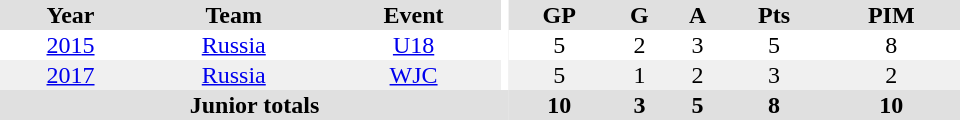<table border="0" cellpadding="1" cellspacing="0" ID="Table3" style="text-align:center; width:40em">
<tr bgcolor="#e0e0e0">
<th>Year</th>
<th>Team</th>
<th>Event</th>
<th rowspan="102" bgcolor="#ffffff"></th>
<th>GP</th>
<th>G</th>
<th>A</th>
<th>Pts</th>
<th>PIM</th>
</tr>
<tr>
<td><a href='#'>2015</a></td>
<td><a href='#'>Russia</a></td>
<td><a href='#'>U18</a></td>
<td>5</td>
<td>2</td>
<td>3</td>
<td>5</td>
<td>8</td>
</tr>
<tr bgcolor="#f0f0f0">
<td><a href='#'>2017</a></td>
<td><a href='#'>Russia</a></td>
<td><a href='#'>WJC</a></td>
<td>5</td>
<td>1</td>
<td>2</td>
<td>3</td>
<td>2</td>
</tr>
<tr bgcolor="#e0e0e0">
<th colspan="4">Junior totals</th>
<th>10</th>
<th>3</th>
<th>5</th>
<th>8</th>
<th>10</th>
</tr>
</table>
